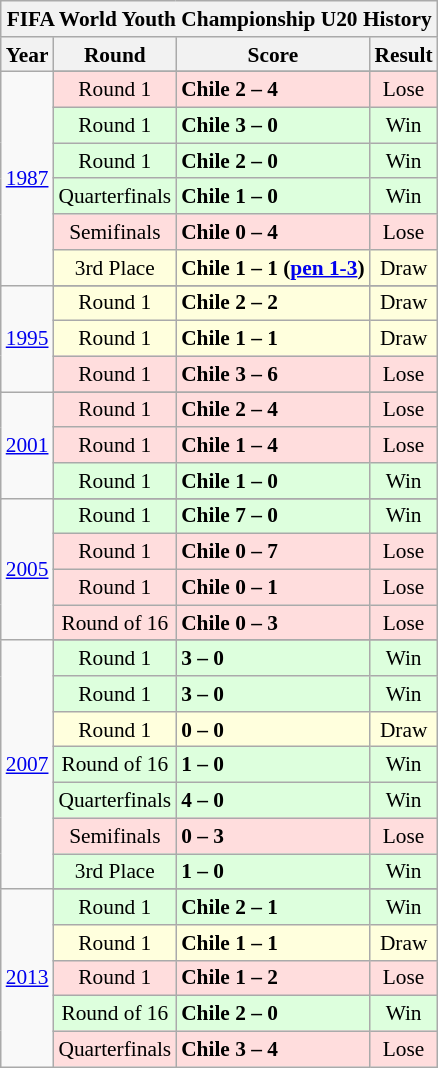<table class="wikitable" style="text-align: center;font-size:89%">
<tr>
<th colspan=4>FIFA World Youth Championship U20 History</th>
</tr>
<tr>
<th>Year</th>
<th>Round</th>
<th>Score</th>
<th>Result</th>
</tr>
<tr>
<td rowspan=7><a href='#'>1987</a></td>
</tr>
<tr bgcolor=#ffdddd>
<td>Round 1</td>
<td align="left"> <strong>Chile</strong> <strong>2 – 4</strong> </td>
<td>Lose</td>
</tr>
<tr bgcolor=#ddffdd>
<td>Round 1</td>
<td align="left"> <strong>Chile</strong>  <strong>3 – 0</strong> </td>
<td>Win</td>
</tr>
<tr bgcolor=#ddffdd>
<td>Round 1</td>
<td align="left"> <strong>Chile</strong>  <strong>2 – 0</strong> </td>
<td>Win</td>
</tr>
<tr bgcolor=#ddffdd>
<td>Quarterfinals</td>
<td align="left"> <strong>Chile</strong>  <strong>1 – 0</strong> </td>
<td>Win</td>
</tr>
<tr bgcolor=#ffdddd>
<td>Semifinals</td>
<td align="left"> <strong>Chile</strong>  <strong>0 – 4</strong> </td>
<td>Lose</td>
</tr>
<tr bgcolor=#ffffdd>
<td>3rd Place</td>
<td align="left"> <strong>Chile</strong> <strong>1 – 1 (<a href='#'>pen 1-3</a>)</strong> </td>
<td>Draw</td>
</tr>
<tr>
<td rowspan=4><a href='#'>1995</a></td>
</tr>
<tr bgcolor=#ffffdd>
<td>Round 1</td>
<td align="left"> <strong>Chile</strong> <strong>2 – 2</strong> </td>
<td>Draw</td>
</tr>
<tr bgcolor=#ffffdd>
<td>Round 1</td>
<td align="left"> <strong>Chile</strong>  <strong>1 – 1</strong> </td>
<td>Draw</td>
</tr>
<tr bgcolor=#ffdddd>
<td>Round 1</td>
<td align="left"> <strong>Chile</strong>  <strong>3 – 6</strong> </td>
<td>Lose</td>
</tr>
<tr>
<td rowspan=4><a href='#'>2001</a></td>
</tr>
<tr bgcolor=#ffdddd>
<td>Round 1</td>
<td align="left"> <strong>Chile</strong> <strong>2 – 4</strong> </td>
<td>Lose</td>
</tr>
<tr bgcolor=#ffdddd>
<td>Round 1</td>
<td align="left"> <strong>Chile</strong>  <strong>1 – 4</strong> </td>
<td>Lose</td>
</tr>
<tr bgcolor=#ddffdd>
<td>Round 1</td>
<td align="left"> <strong>Chile</strong>  <strong>1 – 0</strong> </td>
<td>Win</td>
</tr>
<tr>
<td rowspan=5><a href='#'>2005</a></td>
</tr>
<tr bgcolor=#ddffdd>
<td>Round 1</td>
<td align="left"> <strong>Chile</strong> <strong>7 – 0</strong> </td>
<td>Win</td>
</tr>
<tr bgcolor=#ffdddd>
<td>Round 1</td>
<td align="left"> <strong>Chile</strong>  <strong>0 – 7</strong> </td>
<td>Lose</td>
</tr>
<tr bgcolor=#ffdddd>
<td>Round 1</td>
<td align="left"> <strong>Chile</strong>  <strong>0 – 1</strong> </td>
<td>Lose</td>
</tr>
<tr bgcolor=#ffdddd>
<td>Round of 16</td>
<td align="left"> <strong>Chile</strong>  <strong>0 – 3</strong> </td>
<td>Lose</td>
</tr>
<tr>
<td rowspan=8><a href='#'>2007</a></td>
</tr>
<tr bgcolor=#ddffdd>
<td>Round 1</td>
<td align="left"> <strong>3 – 0</strong> </td>
<td>Win</td>
</tr>
<tr bgcolor=#ddffdd>
<td>Round 1</td>
<td align="left">  <strong>3 – 0</strong> </td>
<td>Win</td>
</tr>
<tr bgcolor=#ffffdd>
<td>Round 1</td>
<td align="left">  <strong>0 – 0</strong> </td>
<td>Draw</td>
</tr>
<tr bgcolor=#ddffdd>
<td>Round of 16</td>
<td align="left"> <strong>1 – 0</strong> </td>
<td>Win</td>
</tr>
<tr bgcolor=#ddffdd>
<td>Quarterfinals</td>
<td align="left"> <strong>4 – 0 </strong> </td>
<td>Win</td>
</tr>
<tr bgcolor=#ffdddd>
<td>Semifinals</td>
<td align="left"> <strong>0 – 3</strong> </td>
<td>Lose</td>
</tr>
<tr bgcolor=#ddffdd>
<td>3rd Place</td>
<td align="left"> <strong>1 – 0</strong> </td>
<td>Win</td>
</tr>
<tr>
<td rowspan=6><a href='#'>2013</a></td>
</tr>
<tr bgcolor=#ddffdd>
<td>Round 1</td>
<td align="left"> <strong>Chile</strong> <strong>2 – 1</strong> </td>
<td>Win</td>
</tr>
<tr bgcolor=#ffffdd>
<td>Round 1</td>
<td align="left"> <strong>Chile</strong>  <strong>1 – 1</strong> </td>
<td>Draw</td>
</tr>
<tr bgcolor=#ffdddd>
<td>Round 1</td>
<td align="left"> <strong>Chile</strong>  <strong>1 – 2</strong> </td>
<td>Lose</td>
</tr>
<tr bgcolor=#ddffdd>
<td>Round of 16</td>
<td align="left"> <strong>Chile</strong>  <strong>2 – 0</strong> </td>
<td>Win</td>
</tr>
<tr bgcolor=#ffdddd>
<td>Quarterfinals</td>
<td align="left"> <strong>Chile</strong>  <strong>3 – 4 </strong> </td>
<td>Lose</td>
</tr>
</table>
